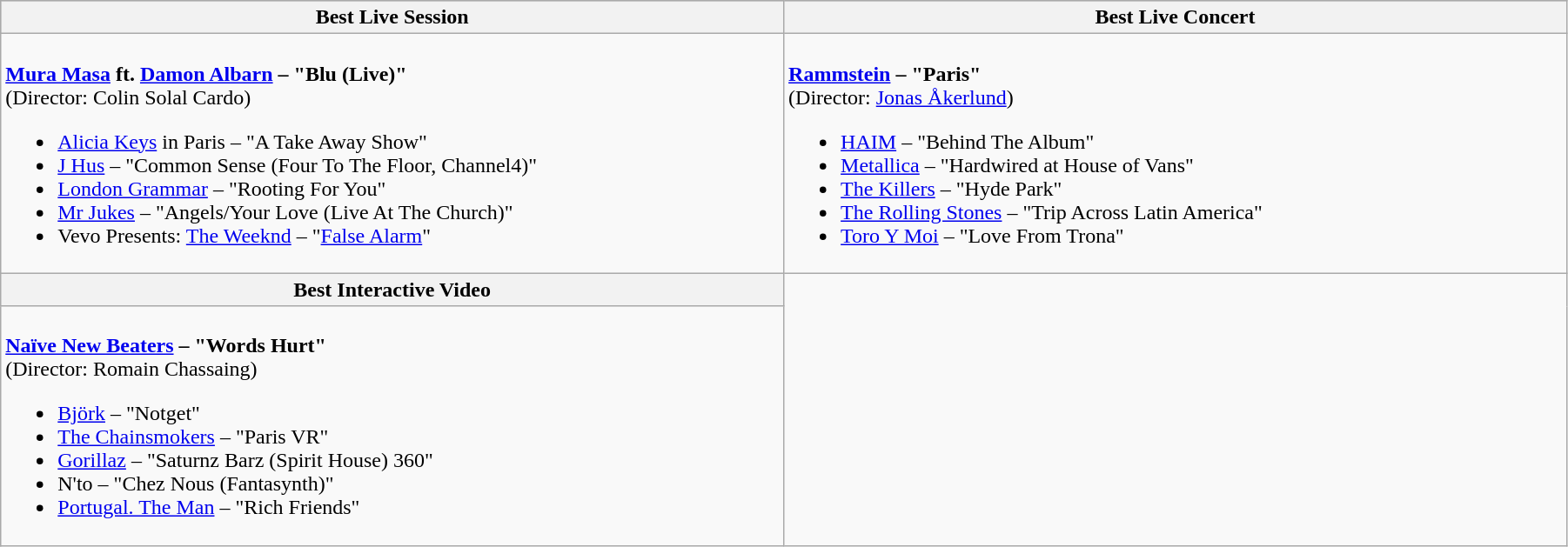<table class="wikitable" style="width:95%">
<tr bgcolor="#bebebe">
<th width="50%">Best Live Session</th>
<th width="50%">Best Live Concert</th>
</tr>
<tr>
<td valign="top"><br><strong><a href='#'>Mura Masa</a> ft. <a href='#'>Damon Albarn</a> – "Blu (Live)"</strong> <br> (Director: Colin Solal Cardo)<ul><li><a href='#'>Alicia Keys</a> in Paris – "A Take Away Show"</li><li><a href='#'>J Hus</a> – "Common Sense (Four To The Floor, Channel4)"</li><li><a href='#'>London Grammar</a> – "Rooting For You"</li><li><a href='#'>Mr Jukes</a> – "Angels/Your Love (Live At The Church)"</li><li>Vevo Presents: <a href='#'>The Weeknd</a> – "<a href='#'>False Alarm</a>"</li></ul></td>
<td valign="top"><br><strong><a href='#'>Rammstein</a> – "Paris"</strong> <br> (Director: <a href='#'>Jonas Åkerlund</a>)<ul><li><a href='#'>HAIM</a> – "Behind The Album"</li><li><a href='#'>Metallica</a> – "Hardwired at House of Vans"</li><li><a href='#'>The Killers</a> – "Hyde Park"</li><li><a href='#'>The Rolling Stones</a> – "Trip Across Latin America"</li><li><a href='#'>Toro Y Moi</a> – "Love From Trona"</li></ul></td>
</tr>
<tr>
<th width="50%">Best Interactive Video</th>
</tr>
<tr>
<td valign="top"><br><strong><a href='#'>Naïve New Beaters</a> – "Words Hurt"</strong> <br> (Director: Romain Chassaing)<ul><li><a href='#'>Björk</a> – "Notget"</li><li><a href='#'>The Chainsmokers</a> – "Paris VR"</li><li><a href='#'>Gorillaz</a> – "Saturnz Barz (Spirit House) 360"</li><li>N'to – "Chez Nous (Fantasynth)"</li><li><a href='#'>Portugal. The Man</a> – "Rich Friends"</li></ul></td>
</tr>
</table>
